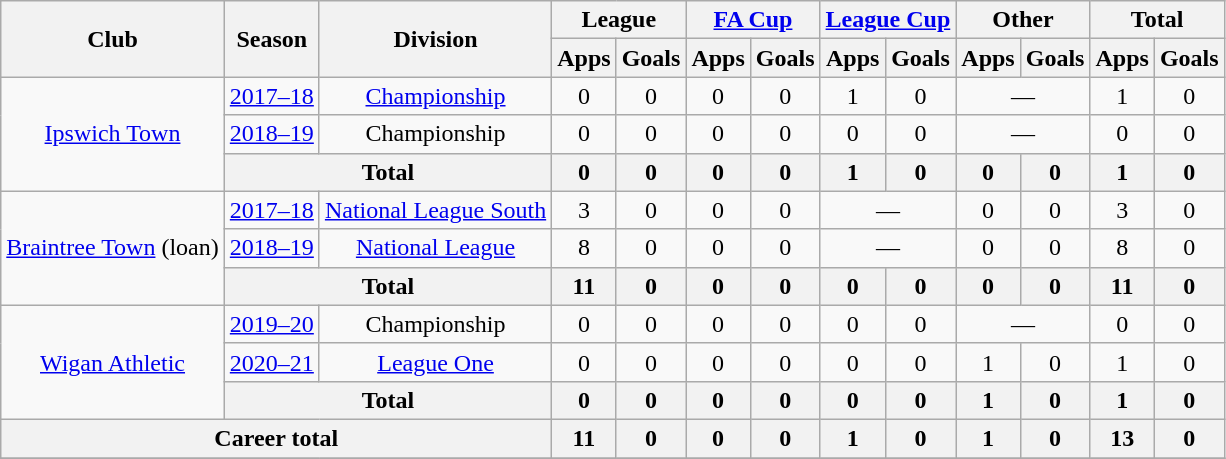<table class="wikitable" style="text-align:center;">
<tr>
<th rowspan="2">Club</th>
<th rowspan="2">Season</th>
<th rowspan="2">Division</th>
<th colspan="2">League</th>
<th colspan="2"><a href='#'>FA Cup</a></th>
<th colspan="2"><a href='#'>League Cup</a></th>
<th colspan="2">Other</th>
<th colspan="2">Total</th>
</tr>
<tr>
<th>Apps</th>
<th>Goals</th>
<th>Apps</th>
<th>Goals</th>
<th>Apps</th>
<th>Goals</th>
<th>Apps</th>
<th>Goals</th>
<th>Apps</th>
<th>Goals</th>
</tr>
<tr>
<td rowspan="3"><a href='#'>Ipswich Town</a></td>
<td><a href='#'>2017–18</a></td>
<td><a href='#'>Championship</a></td>
<td>0</td>
<td>0</td>
<td>0</td>
<td>0</td>
<td>1</td>
<td>0</td>
<td colspan="2">—</td>
<td>1</td>
<td>0</td>
</tr>
<tr>
<td><a href='#'>2018–19</a></td>
<td>Championship</td>
<td>0</td>
<td>0</td>
<td>0</td>
<td>0</td>
<td>0</td>
<td>0</td>
<td colspan="2">—</td>
<td>0</td>
<td>0</td>
</tr>
<tr>
<th colspan="2">Total</th>
<th>0</th>
<th>0</th>
<th>0</th>
<th>0</th>
<th>1</th>
<th>0</th>
<th>0</th>
<th>0</th>
<th>1</th>
<th>0</th>
</tr>
<tr>
<td rowspan="3"><a href='#'>Braintree Town</a> (loan)</td>
<td><a href='#'>2017–18</a></td>
<td><a href='#'>National League South</a></td>
<td>3</td>
<td>0</td>
<td>0</td>
<td>0</td>
<td colspan="2">—</td>
<td>0</td>
<td>0</td>
<td>3</td>
<td>0</td>
</tr>
<tr>
<td><a href='#'>2018–19</a></td>
<td><a href='#'>National League</a></td>
<td>8</td>
<td>0</td>
<td>0</td>
<td>0</td>
<td colspan="2">—</td>
<td>0</td>
<td>0</td>
<td>8</td>
<td>0</td>
</tr>
<tr>
<th colspan="2">Total</th>
<th>11</th>
<th>0</th>
<th>0</th>
<th>0</th>
<th>0</th>
<th>0</th>
<th>0</th>
<th>0</th>
<th>11</th>
<th>0</th>
</tr>
<tr>
<td rowspan="3"><a href='#'>Wigan Athletic</a></td>
<td><a href='#'>2019–20</a></td>
<td>Championship</td>
<td>0</td>
<td>0</td>
<td>0</td>
<td>0</td>
<td>0</td>
<td>0</td>
<td colspan="2">—</td>
<td>0</td>
<td>0</td>
</tr>
<tr>
<td><a href='#'>2020–21</a></td>
<td><a href='#'>League One</a></td>
<td>0</td>
<td>0</td>
<td>0</td>
<td>0</td>
<td>0</td>
<td>0</td>
<td>1</td>
<td>0</td>
<td>1</td>
<td>0</td>
</tr>
<tr>
<th colspan="2">Total</th>
<th>0</th>
<th>0</th>
<th>0</th>
<th>0</th>
<th>0</th>
<th>0</th>
<th>1</th>
<th>0</th>
<th>1</th>
<th>0</th>
</tr>
<tr>
<th colspan="3">Career total</th>
<th>11</th>
<th>0</th>
<th>0</th>
<th>0</th>
<th>1</th>
<th>0</th>
<th>1</th>
<th>0</th>
<th>13</th>
<th>0</th>
</tr>
<tr>
</tr>
</table>
